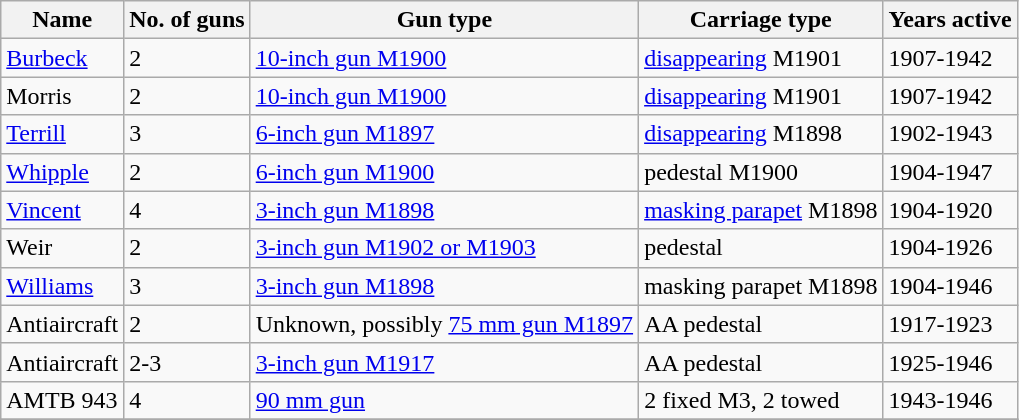<table class="wikitable">
<tr>
<th>Name</th>
<th>No. of guns</th>
<th>Gun type</th>
<th>Carriage type</th>
<th>Years active</th>
</tr>
<tr>
<td><a href='#'>Burbeck</a></td>
<td>2</td>
<td><a href='#'>10-inch gun M1900</a></td>
<td><a href='#'>disappearing</a> M1901</td>
<td>1907-1942</td>
</tr>
<tr>
<td>Morris</td>
<td>2</td>
<td><a href='#'>10-inch gun M1900</a></td>
<td><a href='#'>disappearing</a> M1901</td>
<td>1907-1942</td>
</tr>
<tr>
<td><a href='#'>Terrill</a></td>
<td>3</td>
<td><a href='#'>6-inch gun M1897</a></td>
<td><a href='#'>disappearing</a> M1898</td>
<td>1902-1943</td>
</tr>
<tr>
<td><a href='#'>Whipple</a></td>
<td>2</td>
<td><a href='#'>6-inch gun M1900</a></td>
<td>pedestal M1900</td>
<td>1904-1947</td>
</tr>
<tr>
<td><a href='#'>Vincent</a></td>
<td>4</td>
<td><a href='#'>3-inch gun M1898</a></td>
<td><a href='#'>masking parapet</a> M1898</td>
<td>1904-1920</td>
</tr>
<tr>
<td>Weir</td>
<td>2</td>
<td><a href='#'>3-inch gun M1902 or M1903</a></td>
<td>pedestal</td>
<td>1904-1926</td>
</tr>
<tr>
<td><a href='#'>Williams</a></td>
<td>3</td>
<td><a href='#'>3-inch gun M1898</a></td>
<td>masking parapet M1898</td>
<td>1904-1946</td>
</tr>
<tr>
<td>Antiaircraft</td>
<td>2</td>
<td>Unknown, possibly <a href='#'>75 mm gun M1897</a></td>
<td>AA pedestal</td>
<td>1917-1923</td>
</tr>
<tr>
<td>Antiaircraft</td>
<td>2-3</td>
<td><a href='#'>3-inch gun M1917</a></td>
<td>AA pedestal</td>
<td>1925-1946</td>
</tr>
<tr>
<td>AMTB 943</td>
<td>4</td>
<td><a href='#'>90 mm gun</a></td>
<td>2 fixed M3, 2 towed</td>
<td>1943-1946</td>
</tr>
<tr>
</tr>
</table>
